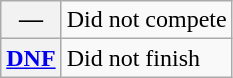<table class="wikitable">
<tr>
<th scope="row">—</th>
<td>Did not compete</td>
</tr>
<tr>
<th scope="row"><a href='#'>DNF</a></th>
<td>Did not finish</td>
</tr>
</table>
